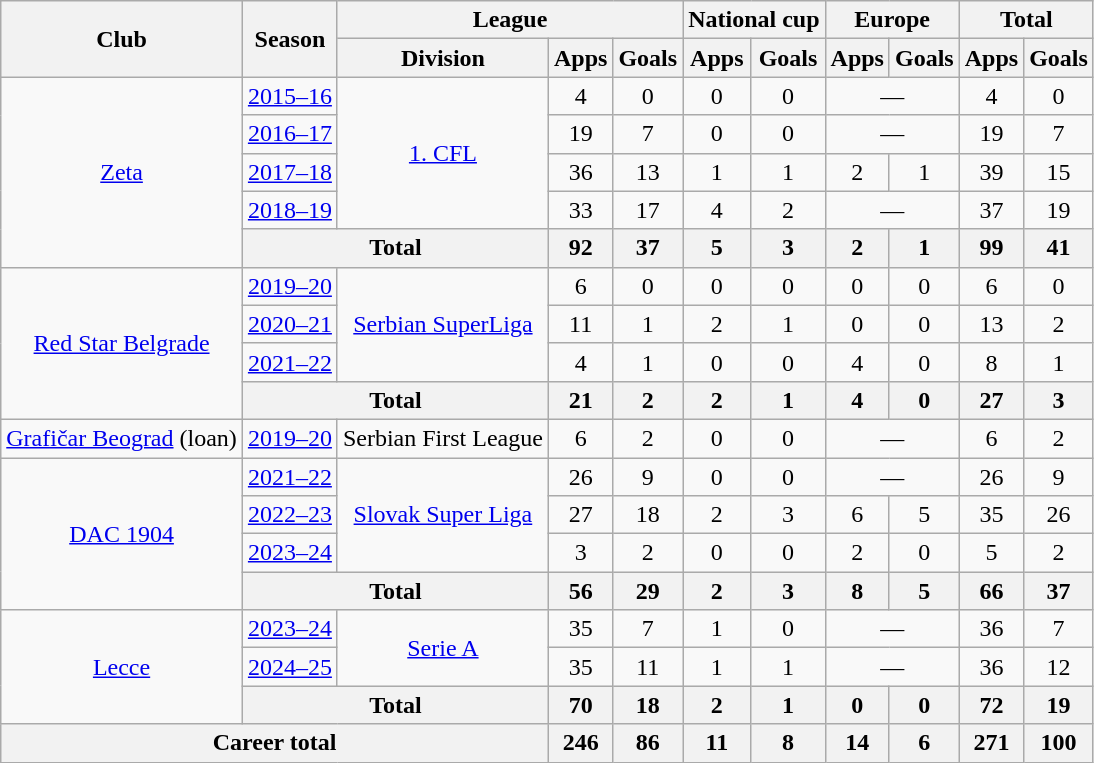<table class="wikitable" style="text-align:center">
<tr>
<th rowspan="2">Club</th>
<th rowspan="2">Season</th>
<th colspan="3">League</th>
<th colspan="2">National cup</th>
<th colspan="2">Europe</th>
<th colspan="2">Total</th>
</tr>
<tr>
<th>Division</th>
<th>Apps</th>
<th>Goals</th>
<th>Apps</th>
<th>Goals</th>
<th>Apps</th>
<th>Goals</th>
<th>Apps</th>
<th>Goals</th>
</tr>
<tr>
<td rowspan="5"><a href='#'>Zeta</a></td>
<td><a href='#'>2015–16</a></td>
<td rowspan=4><a href='#'>1. CFL</a></td>
<td>4</td>
<td>0</td>
<td>0</td>
<td>0</td>
<td colspan="2">—</td>
<td>4</td>
<td>0</td>
</tr>
<tr>
<td><a href='#'>2016–17</a></td>
<td>19</td>
<td>7</td>
<td>0</td>
<td>0</td>
<td colspan="2">—</td>
<td>19</td>
<td>7</td>
</tr>
<tr>
<td><a href='#'>2017–18</a></td>
<td>36</td>
<td>13</td>
<td>1</td>
<td>1</td>
<td>2</td>
<td>1</td>
<td>39</td>
<td>15</td>
</tr>
<tr>
<td><a href='#'>2018–19</a></td>
<td>33</td>
<td>17</td>
<td>4</td>
<td>2</td>
<td colspan="2">—</td>
<td>37</td>
<td>19</td>
</tr>
<tr>
<th colspan="2">Total</th>
<th>92</th>
<th>37</th>
<th>5</th>
<th>3</th>
<th>2</th>
<th>1</th>
<th>99</th>
<th>41</th>
</tr>
<tr>
<td rowspan="4"><a href='#'>Red Star Belgrade</a></td>
<td><a href='#'>2019–20</a></td>
<td rowspan=3><a href='#'>Serbian SuperLiga</a></td>
<td>6</td>
<td>0</td>
<td>0</td>
<td>0</td>
<td>0</td>
<td>0</td>
<td>6</td>
<td>0</td>
</tr>
<tr>
<td><a href='#'>2020–21</a></td>
<td>11</td>
<td>1</td>
<td>2</td>
<td>1</td>
<td>0</td>
<td>0</td>
<td>13</td>
<td>2</td>
</tr>
<tr>
<td><a href='#'>2021–22</a></td>
<td>4</td>
<td>1</td>
<td>0</td>
<td>0</td>
<td>4</td>
<td>0</td>
<td>8</td>
<td>1</td>
</tr>
<tr>
<th colspan="2">Total</th>
<th>21</th>
<th>2</th>
<th>2</th>
<th>1</th>
<th>4</th>
<th>0</th>
<th>27</th>
<th>3</th>
</tr>
<tr>
<td><a href='#'>Grafičar Beograd</a> (loan)</td>
<td><a href='#'>2019–20</a></td>
<td>Serbian First League</td>
<td>6</td>
<td>2</td>
<td>0</td>
<td>0</td>
<td colspan="2">—</td>
<td>6</td>
<td>2</td>
</tr>
<tr>
<td rowspan="4"><a href='#'>DAC 1904</a></td>
<td><a href='#'>2021–22</a></td>
<td rowspan=3><a href='#'>Slovak Super Liga</a></td>
<td>26</td>
<td>9</td>
<td>0</td>
<td>0</td>
<td colspan="2">—</td>
<td>26</td>
<td>9</td>
</tr>
<tr>
<td><a href='#'>2022–23</a></td>
<td>27</td>
<td>18</td>
<td>2</td>
<td>3</td>
<td>6</td>
<td>5</td>
<td>35</td>
<td>26</td>
</tr>
<tr>
<td><a href='#'>2023–24</a></td>
<td>3</td>
<td>2</td>
<td>0</td>
<td>0</td>
<td>2</td>
<td>0</td>
<td>5</td>
<td>2</td>
</tr>
<tr>
<th colspan="2">Total</th>
<th>56</th>
<th>29</th>
<th>2</th>
<th>3</th>
<th>8</th>
<th>5</th>
<th>66</th>
<th>37</th>
</tr>
<tr>
<td rowspan="3"><a href='#'>Lecce</a></td>
<td><a href='#'>2023–24</a></td>
<td rowspan=2><a href='#'>Serie A</a></td>
<td>35</td>
<td>7</td>
<td>1</td>
<td>0</td>
<td colspan="2">—</td>
<td>36</td>
<td>7</td>
</tr>
<tr>
<td><a href='#'>2024–25</a></td>
<td>35</td>
<td>11</td>
<td>1</td>
<td>1</td>
<td colspan="2">—</td>
<td>36</td>
<td>12</td>
</tr>
<tr>
<th colspan="2">Total</th>
<th>70</th>
<th>18</th>
<th>2</th>
<th>1</th>
<th>0</th>
<th>0</th>
<th>72</th>
<th>19</th>
</tr>
<tr>
<th colspan="3">Career total</th>
<th>246</th>
<th>86</th>
<th>11</th>
<th>8</th>
<th>14</th>
<th>6</th>
<th>271</th>
<th>100</th>
</tr>
</table>
